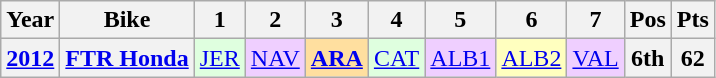<table class="wikitable" style="text-align:center">
<tr>
<th>Year</th>
<th>Bike</th>
<th>1</th>
<th>2</th>
<th>3</th>
<th>4</th>
<th>5</th>
<th>6</th>
<th>7</th>
<th>Pos</th>
<th>Pts</th>
</tr>
<tr>
<th><a href='#'>2012</a></th>
<th><a href='#'>FTR Honda</a></th>
<td style="background:#dfffdf;"><a href='#'>JER</a><br></td>
<td style="background:#efcfff;"><a href='#'>NAV</a><br></td>
<td style="background:#ffdf9f;"><strong><a href='#'>ARA</a></strong><br></td>
<td style="background:#dfffdf;"><a href='#'>CAT</a><br></td>
<td style="background:#efcfff;"><a href='#'>ALB1</a><br></td>
<td style="background:#ffffbf;"><a href='#'>ALB2</a><br></td>
<td style="background:#efcfff;"><a href='#'>VAL</a><br></td>
<th>6th</th>
<th>62</th>
</tr>
</table>
